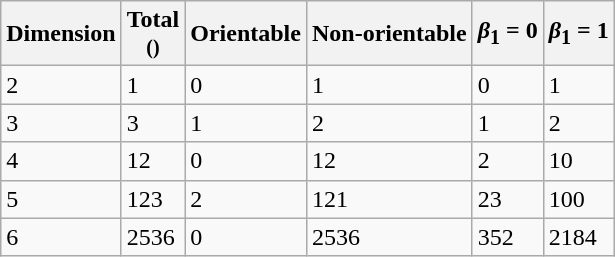<table class="wikitable">
<tr>
<th>Dimension</th>
<th>Total<br><small>()</small></th>
<th>Orientable</th>
<th>Non-orientable</th>
<th><em>β</em><sub>1</sub> = 0</th>
<th><em>β</em><sub>1</sub> = 1</th>
</tr>
<tr>
<td>2</td>
<td>1</td>
<td>0</td>
<td>1</td>
<td>0</td>
<td>1</td>
</tr>
<tr>
<td>3</td>
<td>3</td>
<td>1</td>
<td>2</td>
<td>1</td>
<td>2</td>
</tr>
<tr>
<td>4</td>
<td>12</td>
<td>0</td>
<td>12</td>
<td>2</td>
<td>10</td>
</tr>
<tr>
<td>5</td>
<td>123</td>
<td>2</td>
<td>121</td>
<td>23</td>
<td>100</td>
</tr>
<tr>
<td>6</td>
<td>2536</td>
<td>0</td>
<td>2536</td>
<td>352</td>
<td>2184</td>
</tr>
</table>
